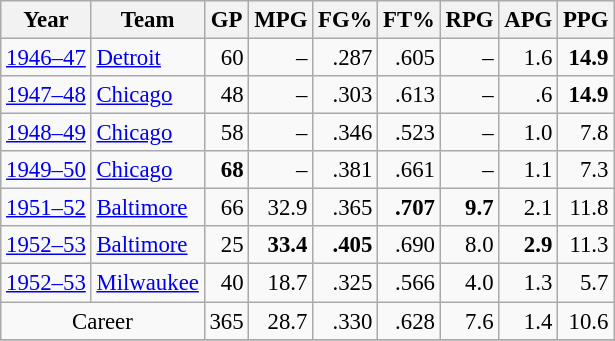<table class="wikitable sortable" style="font-size:95%; text-align:right;">
<tr>
<th>Year</th>
<th>Team</th>
<th>GP</th>
<th>MPG</th>
<th>FG%</th>
<th>FT%</th>
<th>RPG</th>
<th>APG</th>
<th>PPG</th>
</tr>
<tr>
<td style="text-align:left;"><a href='#'>1946–47</a></td>
<td style="text-align:left;"><a href='#'>Detroit</a></td>
<td>60</td>
<td>–</td>
<td>.287</td>
<td>.605</td>
<td>–</td>
<td>1.6</td>
<td><strong>14.9</strong></td>
</tr>
<tr>
<td style="text-align:left;"><a href='#'>1947–48</a></td>
<td style="text-align:left;"><a href='#'>Chicago</a></td>
<td>48</td>
<td>–</td>
<td>.303</td>
<td>.613</td>
<td>–</td>
<td>.6</td>
<td><strong>14.9</strong></td>
</tr>
<tr>
<td style="text-align:left;"><a href='#'>1948–49</a></td>
<td style="text-align:left;"><a href='#'>Chicago</a></td>
<td>58</td>
<td>–</td>
<td>.346</td>
<td>.523</td>
<td>–</td>
<td>1.0</td>
<td>7.8</td>
</tr>
<tr>
<td style="text-align:left;"><a href='#'>1949–50</a></td>
<td style="text-align:left;"><a href='#'>Chicago</a></td>
<td><strong>68</strong></td>
<td>–</td>
<td>.381</td>
<td>.661</td>
<td>–</td>
<td>1.1</td>
<td>7.3</td>
</tr>
<tr>
<td style="text-align:left;"><a href='#'>1951–52</a></td>
<td style="text-align:left;"><a href='#'>Baltimore</a></td>
<td>66</td>
<td>32.9</td>
<td>.365</td>
<td><strong>.707</strong></td>
<td><strong>9.7</strong></td>
<td>2.1</td>
<td>11.8</td>
</tr>
<tr>
<td style="text-align:left;"><a href='#'>1952–53</a></td>
<td style="text-align:left;"><a href='#'>Baltimore</a></td>
<td>25</td>
<td><strong>33.4</strong></td>
<td><strong>.405</strong></td>
<td>.690</td>
<td>8.0</td>
<td><strong>2.9</strong></td>
<td>11.3</td>
</tr>
<tr>
<td style="text-align:left;"><a href='#'>1952–53</a></td>
<td style="text-align:left;"><a href='#'>Milwaukee</a></td>
<td>40</td>
<td>18.7</td>
<td>.325</td>
<td>.566</td>
<td>4.0</td>
<td>1.3</td>
<td>5.7</td>
</tr>
<tr>
<td style="text-align:center;" colspan="2">Career</td>
<td>365</td>
<td>28.7</td>
<td>.330</td>
<td>.628</td>
<td>7.6</td>
<td>1.4</td>
<td>10.6</td>
</tr>
<tr>
</tr>
</table>
